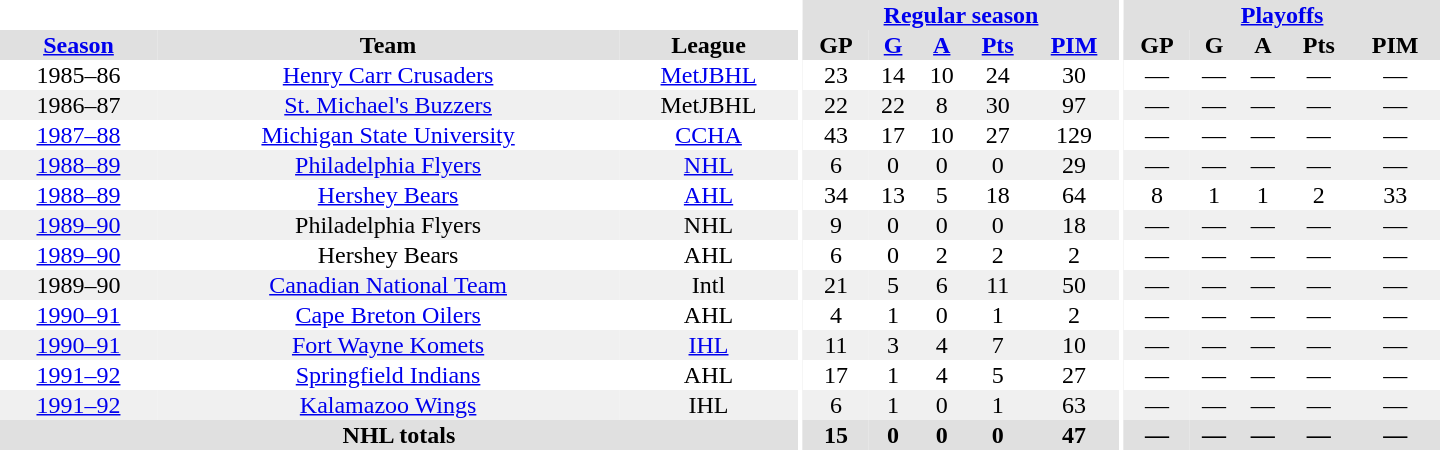<table border="0" cellpadding="1" cellspacing="0" style="text-align:center; width:60em">
<tr bgcolor="#e0e0e0">
<th colspan="3" bgcolor="#ffffff"></th>
<th rowspan="100" bgcolor="#ffffff"></th>
<th colspan="5"><a href='#'>Regular season</a></th>
<th rowspan="100" bgcolor="#ffffff"></th>
<th colspan="5"><a href='#'>Playoffs</a></th>
</tr>
<tr bgcolor="#e0e0e0">
<th><a href='#'>Season</a></th>
<th>Team</th>
<th>League</th>
<th>GP</th>
<th><a href='#'>G</a></th>
<th><a href='#'>A</a></th>
<th><a href='#'>Pts</a></th>
<th><a href='#'>PIM</a></th>
<th>GP</th>
<th>G</th>
<th>A</th>
<th>Pts</th>
<th>PIM</th>
</tr>
<tr>
<td>1985–86</td>
<td><a href='#'>Henry Carr Crusaders</a></td>
<td><a href='#'>MetJBHL</a></td>
<td>23</td>
<td>14</td>
<td>10</td>
<td>24</td>
<td>30</td>
<td>—</td>
<td>—</td>
<td>—</td>
<td>—</td>
<td>—</td>
</tr>
<tr bgcolor="#f0f0f0">
<td>1986–87</td>
<td><a href='#'>St. Michael's Buzzers</a></td>
<td>MetJBHL</td>
<td>22</td>
<td>22</td>
<td>8</td>
<td>30</td>
<td>97</td>
<td>—</td>
<td>—</td>
<td>—</td>
<td>—</td>
<td>—</td>
</tr>
<tr>
<td><a href='#'>1987–88</a></td>
<td><a href='#'>Michigan State University</a></td>
<td><a href='#'>CCHA</a></td>
<td>43</td>
<td>17</td>
<td>10</td>
<td>27</td>
<td>129</td>
<td>—</td>
<td>—</td>
<td>—</td>
<td>—</td>
<td>—</td>
</tr>
<tr bgcolor="#f0f0f0">
<td><a href='#'>1988–89</a></td>
<td><a href='#'>Philadelphia Flyers</a></td>
<td><a href='#'>NHL</a></td>
<td>6</td>
<td>0</td>
<td>0</td>
<td>0</td>
<td>29</td>
<td>—</td>
<td>—</td>
<td>—</td>
<td>—</td>
<td>—</td>
</tr>
<tr>
<td><a href='#'>1988–89</a></td>
<td><a href='#'>Hershey Bears</a></td>
<td><a href='#'>AHL</a></td>
<td>34</td>
<td>13</td>
<td>5</td>
<td>18</td>
<td>64</td>
<td>8</td>
<td>1</td>
<td>1</td>
<td>2</td>
<td>33</td>
</tr>
<tr bgcolor="#f0f0f0">
<td><a href='#'>1989–90</a></td>
<td>Philadelphia Flyers</td>
<td>NHL</td>
<td>9</td>
<td>0</td>
<td>0</td>
<td>0</td>
<td>18</td>
<td>—</td>
<td>—</td>
<td>—</td>
<td>—</td>
<td>—</td>
</tr>
<tr>
<td><a href='#'>1989–90</a></td>
<td>Hershey Bears</td>
<td>AHL</td>
<td>6</td>
<td>0</td>
<td>2</td>
<td>2</td>
<td>2</td>
<td>—</td>
<td>—</td>
<td>—</td>
<td>—</td>
<td>—</td>
</tr>
<tr bgcolor="#f0f0f0">
<td>1989–90</td>
<td><a href='#'>Canadian National Team</a></td>
<td>Intl</td>
<td>21</td>
<td>5</td>
<td>6</td>
<td>11</td>
<td>50</td>
<td>—</td>
<td>—</td>
<td>—</td>
<td>—</td>
<td>—</td>
</tr>
<tr>
<td><a href='#'>1990–91</a></td>
<td><a href='#'>Cape Breton Oilers</a></td>
<td>AHL</td>
<td>4</td>
<td>1</td>
<td>0</td>
<td>1</td>
<td>2</td>
<td>—</td>
<td>—</td>
<td>—</td>
<td>—</td>
<td>—</td>
</tr>
<tr bgcolor="#f0f0f0">
<td><a href='#'>1990–91</a></td>
<td><a href='#'>Fort Wayne Komets</a></td>
<td><a href='#'>IHL</a></td>
<td>11</td>
<td>3</td>
<td>4</td>
<td>7</td>
<td>10</td>
<td>—</td>
<td>—</td>
<td>—</td>
<td>—</td>
<td>—</td>
</tr>
<tr>
<td><a href='#'>1991–92</a></td>
<td><a href='#'>Springfield Indians</a></td>
<td>AHL</td>
<td>17</td>
<td>1</td>
<td>4</td>
<td>5</td>
<td>27</td>
<td>—</td>
<td>—</td>
<td>—</td>
<td>—</td>
<td>—</td>
</tr>
<tr bgcolor="#f0f0f0">
<td><a href='#'>1991–92</a></td>
<td><a href='#'>Kalamazoo Wings</a></td>
<td>IHL</td>
<td>6</td>
<td>1</td>
<td>0</td>
<td>1</td>
<td>63</td>
<td>—</td>
<td>—</td>
<td>—</td>
<td>—</td>
<td>—</td>
</tr>
<tr bgcolor="#e0e0e0">
<th colspan="3">NHL totals</th>
<th>15</th>
<th>0</th>
<th>0</th>
<th>0</th>
<th>47</th>
<th>—</th>
<th>—</th>
<th>—</th>
<th>—</th>
<th>—</th>
</tr>
</table>
